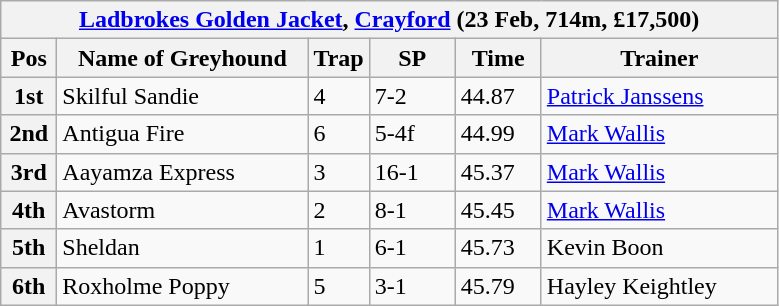<table class="wikitable">
<tr>
<th colspan="6"><a href='#'>Ladbrokes Golden Jacket</a>, <a href='#'>Crayford</a> (23 Feb, 714m, £17,500)</th>
</tr>
<tr>
<th width=30>Pos</th>
<th width=160>Name of Greyhound</th>
<th width=30>Trap</th>
<th width=50>SP</th>
<th width=50>Time</th>
<th width=150>Trainer</th>
</tr>
<tr>
<th>1st</th>
<td>Skilful Sandie</td>
<td>4</td>
<td>7-2</td>
<td>44.87</td>
<td><a href='#'>Patrick Janssens</a></td>
</tr>
<tr>
<th>2nd</th>
<td>Antigua Fire</td>
<td>6</td>
<td>5-4f</td>
<td>44.99</td>
<td><a href='#'>Mark Wallis</a></td>
</tr>
<tr>
<th>3rd</th>
<td>Aayamza Express</td>
<td>3</td>
<td>16-1</td>
<td>45.37</td>
<td><a href='#'>Mark Wallis</a></td>
</tr>
<tr>
<th>4th</th>
<td>Avastorm</td>
<td>2</td>
<td>8-1</td>
<td>45.45</td>
<td><a href='#'>Mark Wallis</a></td>
</tr>
<tr>
<th>5th</th>
<td>Sheldan</td>
<td>1</td>
<td>6-1</td>
<td>45.73</td>
<td>Kevin Boon</td>
</tr>
<tr>
<th>6th</th>
<td>Roxholme Poppy</td>
<td>5</td>
<td>3-1</td>
<td>45.79</td>
<td>Hayley Keightley</td>
</tr>
</table>
